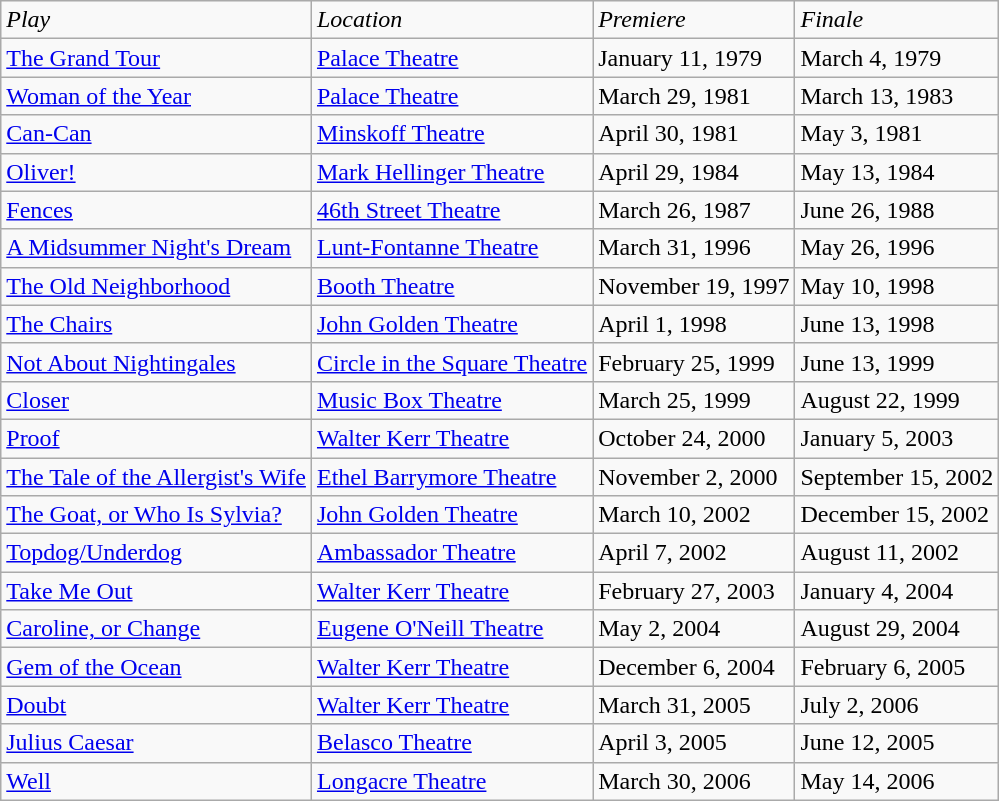<table class="wikitable">
<tr>
<td><em>Play</em></td>
<td><em>Location</em></td>
<td><em>Premiere</em></td>
<td><em>Finale</em></td>
</tr>
<tr>
<td><a href='#'>The Grand Tour</a></td>
<td><a href='#'>Palace Theatre</a></td>
<td>January 11, 1979</td>
<td>March 4, 1979</td>
</tr>
<tr>
<td><a href='#'>Woman of the Year</a></td>
<td><a href='#'>Palace Theatre</a></td>
<td>March 29, 1981</td>
<td>March 13, 1983</td>
</tr>
<tr>
<td><a href='#'>Can-Can</a></td>
<td><a href='#'>Minskoff Theatre</a></td>
<td>April 30, 1981</td>
<td>May 3, 1981</td>
</tr>
<tr>
<td><a href='#'>Oliver!</a></td>
<td><a href='#'>Mark Hellinger Theatre</a></td>
<td>April 29, 1984</td>
<td>May 13, 1984</td>
</tr>
<tr>
<td><a href='#'>Fences</a></td>
<td><a href='#'>46th Street Theatre</a></td>
<td>March 26, 1987</td>
<td>June 26, 1988</td>
</tr>
<tr>
<td><a href='#'>A Midsummer Night's Dream</a></td>
<td><a href='#'>Lunt-Fontanne Theatre</a></td>
<td>March 31, 1996</td>
<td>May 26, 1996</td>
</tr>
<tr>
<td><a href='#'>The Old Neighborhood</a></td>
<td><a href='#'>Booth Theatre</a></td>
<td>November 19, 1997</td>
<td>May 10, 1998</td>
</tr>
<tr>
<td><a href='#'>The Chairs</a></td>
<td><a href='#'>John Golden Theatre</a></td>
<td>April 1, 1998</td>
<td>June 13, 1998</td>
</tr>
<tr>
<td><a href='#'>Not About Nightingales</a></td>
<td><a href='#'>Circle in the Square Theatre</a></td>
<td>February 25, 1999</td>
<td>June 13, 1999</td>
</tr>
<tr>
<td><a href='#'>Closer</a></td>
<td><a href='#'>Music Box Theatre</a></td>
<td>March 25, 1999</td>
<td>August 22, 1999</td>
</tr>
<tr>
<td><a href='#'>Proof</a></td>
<td><a href='#'>Walter Kerr Theatre</a></td>
<td>October 24, 2000</td>
<td>January 5, 2003</td>
</tr>
<tr>
<td><a href='#'>The Tale of the Allergist's Wife</a></td>
<td><a href='#'>Ethel Barrymore Theatre</a></td>
<td>November 2, 2000</td>
<td>September 15, 2002</td>
</tr>
<tr>
<td><a href='#'>The Goat, or Who Is Sylvia?</a></td>
<td><a href='#'>John Golden Theatre</a></td>
<td>March 10, 2002</td>
<td>December 15, 2002</td>
</tr>
<tr>
<td><a href='#'>Topdog/Underdog</a></td>
<td><a href='#'>Ambassador Theatre</a></td>
<td>April 7, 2002</td>
<td>August 11, 2002</td>
</tr>
<tr>
<td><a href='#'>Take Me Out</a></td>
<td><a href='#'>Walter Kerr Theatre</a></td>
<td>February 27, 2003</td>
<td>January 4, 2004</td>
</tr>
<tr>
<td><a href='#'>Caroline, or Change</a></td>
<td><a href='#'>Eugene O'Neill Theatre</a></td>
<td>May 2, 2004</td>
<td>August 29, 2004</td>
</tr>
<tr>
<td><a href='#'>Gem of the Ocean</a></td>
<td><a href='#'>Walter Kerr Theatre</a></td>
<td>December 6, 2004</td>
<td>February 6, 2005</td>
</tr>
<tr>
<td><a href='#'>Doubt</a></td>
<td><a href='#'>Walter Kerr Theatre</a></td>
<td>March 31, 2005</td>
<td>July 2, 2006</td>
</tr>
<tr>
<td><a href='#'>Julius Caesar</a></td>
<td><a href='#'>Belasco Theatre</a></td>
<td>April 3, 2005</td>
<td>June 12, 2005</td>
</tr>
<tr>
<td><a href='#'>Well</a></td>
<td><a href='#'>Longacre Theatre</a></td>
<td>March 30, 2006</td>
<td>May 14, 2006</td>
</tr>
</table>
